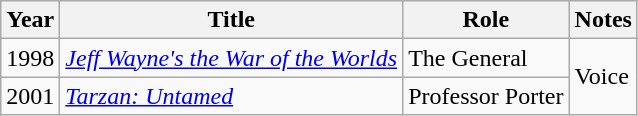<table class="wikitable">
<tr>
<th>Year</th>
<th>Title</th>
<th>Role</th>
<th>Notes</th>
</tr>
<tr>
<td>1998</td>
<td><em><a href='#'>Jeff Wayne's the War of the Worlds</a></em></td>
<td>The General</td>
<td rowspan="2">Voice</td>
</tr>
<tr>
<td>2001</td>
<td><em><a href='#'>Tarzan: Untamed</a></em></td>
<td>Professor Porter</td>
</tr>
</table>
